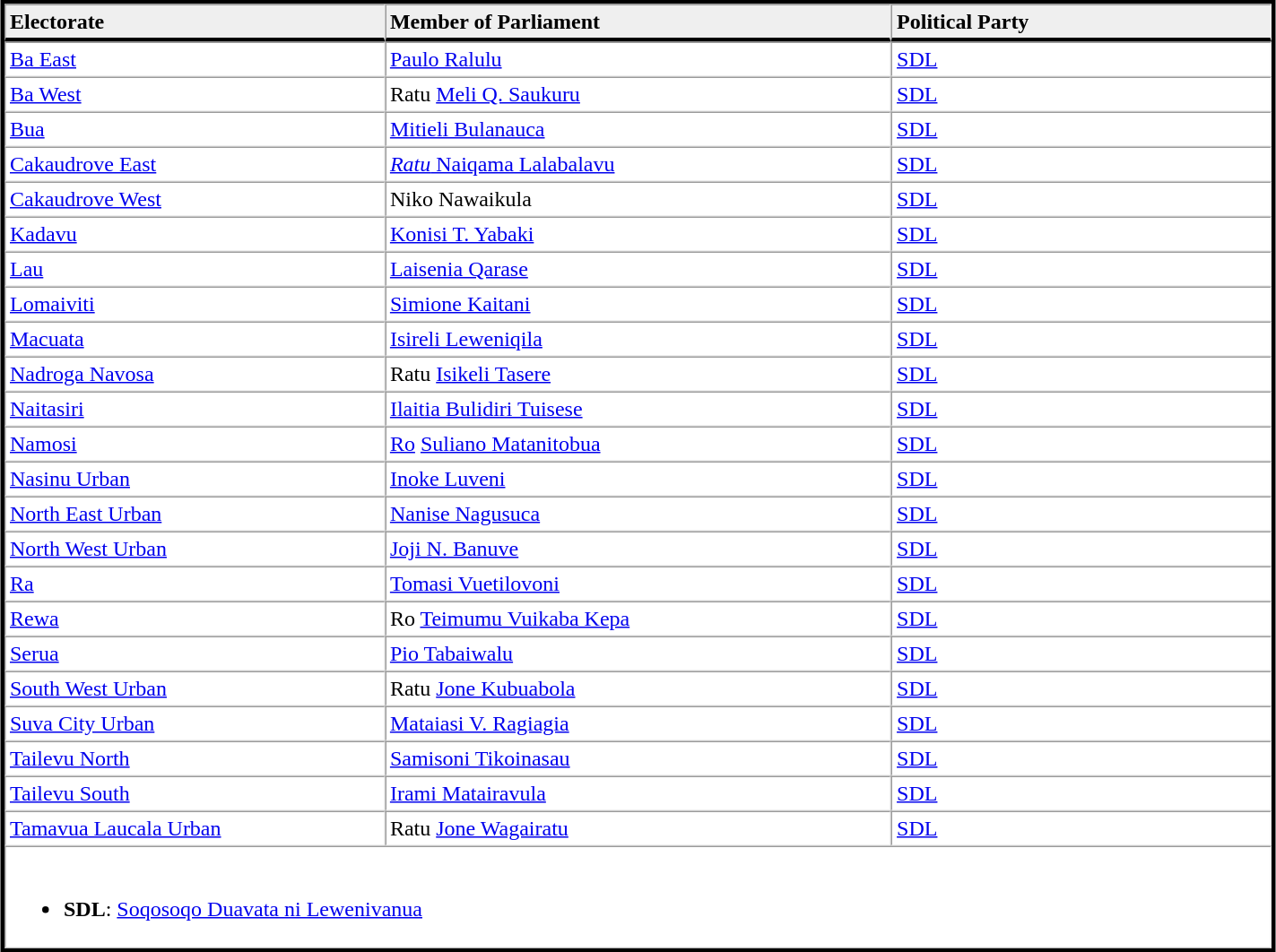<table border="1" cellpadding="3" cellspacing="0" style="width:75%; margin:auto; margin:5px; border:3px solid;">
<tr>
<td td  style="width:30%; border-bottom:3px solid; background:#efefef;"><strong>Electorate</strong></td>
<td td  style="width:40%; border-bottom:3px solid; background:#efefef;"><strong>Member of Parliament</strong></td>
<td td  style="width:30%; border-bottom:3px solid; background:#efefef;"><strong>Political Party</strong></td>
</tr>
<tr>
<td><a href='#'>Ba East</a></td>
<td><a href='#'>Paulo Ralulu</a></td>
<td><a href='#'>SDL</a></td>
</tr>
<tr>
<td><a href='#'>Ba West</a></td>
<td>Ratu <a href='#'>Meli Q. Saukuru</a></td>
<td><a href='#'>SDL</a></td>
</tr>
<tr>
<td><a href='#'>Bua</a></td>
<td><a href='#'>Mitieli Bulanauca</a></td>
<td><a href='#'>SDL</a></td>
</tr>
<tr>
<td><a href='#'>Cakaudrove East</a></td>
<td><a href='#'><em>Ratu</em> Naiqama Lalabalavu</a></td>
<td><a href='#'>SDL</a></td>
</tr>
<tr>
<td><a href='#'>Cakaudrove West</a></td>
<td>Niko Nawaikula</td>
<td><a href='#'>SDL</a></td>
</tr>
<tr>
<td><a href='#'>Kadavu</a></td>
<td><a href='#'>Konisi T. Yabaki</a></td>
<td><a href='#'>SDL</a></td>
</tr>
<tr>
<td><a href='#'>Lau</a></td>
<td><a href='#'>Laisenia Qarase</a></td>
<td><a href='#'>SDL</a></td>
</tr>
<tr>
<td><a href='#'>Lomaiviti</a></td>
<td><a href='#'>Simione Kaitani</a></td>
<td><a href='#'>SDL</a></td>
</tr>
<tr>
<td><a href='#'>Macuata</a></td>
<td><a href='#'>Isireli Leweniqila</a></td>
<td><a href='#'>SDL</a></td>
</tr>
<tr>
<td><a href='#'>Nadroga Navosa</a></td>
<td>Ratu <a href='#'>Isikeli Tasere</a></td>
<td><a href='#'>SDL</a></td>
</tr>
<tr>
<td><a href='#'>Naitasiri</a></td>
<td><a href='#'>Ilaitia Bulidiri Tuisese</a></td>
<td><a href='#'>SDL</a></td>
</tr>
<tr>
<td><a href='#'>Namosi</a></td>
<td><a href='#'>Ro</a> <a href='#'>Suliano Matanitobua</a></td>
<td><a href='#'>SDL</a></td>
</tr>
<tr>
<td><a href='#'>Nasinu Urban</a></td>
<td><a href='#'>Inoke Luveni</a></td>
<td><a href='#'>SDL</a></td>
</tr>
<tr>
<td><a href='#'>North East Urban</a></td>
<td><a href='#'>Nanise Nagusuca</a></td>
<td><a href='#'>SDL</a></td>
</tr>
<tr>
<td><a href='#'>North West Urban</a></td>
<td><a href='#'>Joji N. Banuve</a></td>
<td><a href='#'>SDL</a></td>
</tr>
<tr>
<td><a href='#'>Ra</a></td>
<td><a href='#'>Tomasi Vuetilovoni</a></td>
<td><a href='#'>SDL</a></td>
</tr>
<tr>
<td><a href='#'>Rewa</a></td>
<td>Ro <a href='#'>Teimumu Vuikaba Kepa</a></td>
<td><a href='#'>SDL</a></td>
</tr>
<tr>
<td><a href='#'>Serua</a></td>
<td><a href='#'>Pio Tabaiwalu</a></td>
<td><a href='#'>SDL</a></td>
</tr>
<tr>
<td><a href='#'>South West Urban</a></td>
<td>Ratu <a href='#'>Jone Kubuabola</a></td>
<td><a href='#'>SDL</a></td>
</tr>
<tr>
<td><a href='#'>Suva City Urban</a></td>
<td><a href='#'>Mataiasi V. Ragiagia</a></td>
<td><a href='#'>SDL</a></td>
</tr>
<tr>
<td><a href='#'>Tailevu North</a></td>
<td><a href='#'>Samisoni Tikoinasau</a></td>
<td><a href='#'>SDL</a></td>
</tr>
<tr>
<td><a href='#'>Tailevu South</a></td>
<td><a href='#'>Irami Matairavula</a></td>
<td><a href='#'>SDL</a></td>
</tr>
<tr>
<td><a href='#'>Tamavua Laucala Urban</a></td>
<td>Ratu <a href='#'>Jone Wagairatu</a></td>
<td><a href='#'>SDL</a></td>
</tr>
<tr>
<td colspan=3><br><ul><li><strong>SDL</strong>: <a href='#'>Soqosoqo Duavata ni Lewenivanua</a></li></ul></td>
</tr>
</table>
